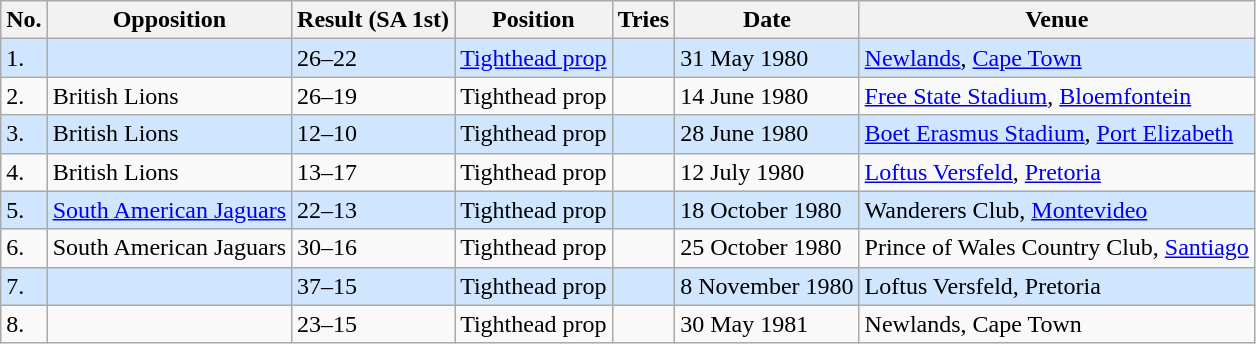<table class="wikitable sortable">
<tr>
<th>No.</th>
<th>Opposition</th>
<th>Result (SA 1st)</th>
<th>Position</th>
<th>Tries</th>
<th>Date</th>
<th>Venue</th>
</tr>
<tr style="background: #D0E6FF;">
<td>1.</td>
<td></td>
<td>26–22</td>
<td><a href='#'>Tighthead prop</a></td>
<td></td>
<td>31 May 1980</td>
<td><a href='#'>Newlands</a>, <a href='#'>Cape Town</a></td>
</tr>
<tr>
<td>2.</td>
<td> British Lions</td>
<td>26–19</td>
<td>Tighthead prop</td>
<td></td>
<td>14 June 1980</td>
<td><a href='#'>Free State Stadium</a>, <a href='#'>Bloemfontein</a></td>
</tr>
<tr style="background: #D0E6FF;">
<td>3.</td>
<td> British Lions</td>
<td>12–10</td>
<td>Tighthead prop</td>
<td></td>
<td>28 June 1980</td>
<td><a href='#'>Boet Erasmus Stadium</a>, <a href='#'>Port Elizabeth</a></td>
</tr>
<tr>
<td>4.</td>
<td> British Lions</td>
<td>13–17</td>
<td>Tighthead prop</td>
<td></td>
<td>12 July 1980</td>
<td><a href='#'>Loftus Versfeld</a>, <a href='#'>Pretoria</a></td>
</tr>
<tr style="background: #D0E6FF;">
<td>5.</td>
<td> <a href='#'>South American Jaguars</a></td>
<td>22–13</td>
<td>Tighthead prop</td>
<td></td>
<td>18 October 1980</td>
<td>Wanderers Club, <a href='#'>Montevideo</a></td>
</tr>
<tr>
<td>6.</td>
<td> South American Jaguars</td>
<td>30–16</td>
<td>Tighthead prop</td>
<td></td>
<td>25 October 1980</td>
<td>Prince of Wales Country Club, <a href='#'>Santiago</a></td>
</tr>
<tr style="background: #D0E6FF;">
<td>7.</td>
<td></td>
<td>37–15</td>
<td>Tighthead prop</td>
<td></td>
<td>8 November 1980</td>
<td>Loftus Versfeld, Pretoria</td>
</tr>
<tr>
<td>8.</td>
<td></td>
<td>23–15</td>
<td>Tighthead prop</td>
<td></td>
<td>30 May 1981</td>
<td>Newlands, Cape Town</td>
</tr>
</table>
